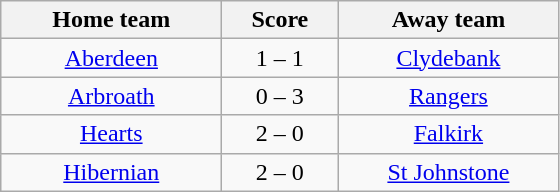<table class="wikitable" style="text-align: center">
<tr>
<th width=140>Home team</th>
<th width=70>Score</th>
<th width=140>Away team</th>
</tr>
<tr>
<td><a href='#'>Aberdeen</a></td>
<td>1 – 1</td>
<td><a href='#'>Clydebank</a></td>
</tr>
<tr>
<td><a href='#'>Arbroath</a></td>
<td>0 – 3</td>
<td><a href='#'>Rangers</a></td>
</tr>
<tr>
<td><a href='#'>Hearts</a></td>
<td>2 – 0</td>
<td><a href='#'>Falkirk</a></td>
</tr>
<tr>
<td><a href='#'>Hibernian</a></td>
<td>2 – 0</td>
<td><a href='#'>St Johnstone</a></td>
</tr>
</table>
